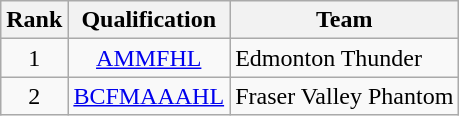<table class="wikitable" style="text-align: center;">
<tr>
<th>Rank</th>
<th>Qualification</th>
<th>Team</th>
</tr>
<tr>
<td>1</td>
<td><a href='#'>AMMFHL</a></td>
<td style="text-align:left;">Edmonton Thunder</td>
</tr>
<tr>
<td>2</td>
<td><a href='#'>BCFMAAAHL</a></td>
<td style="text-align:left;">Fraser Valley Phantom</td>
</tr>
</table>
